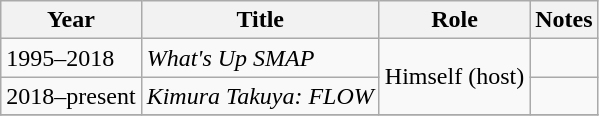<table class="wikitable">
<tr>
<th>Year</th>
<th>Title</th>
<th>Role</th>
<th>Notes</th>
</tr>
<tr>
<td>1995–2018</td>
<td><em>What's Up SMAP</em></td>
<td rowspan="2">Himself (host)</td>
<td></td>
</tr>
<tr>
<td>2018–present</td>
<td><em>Kimura Takuya: FLOW</em></td>
<td></td>
</tr>
<tr>
</tr>
</table>
